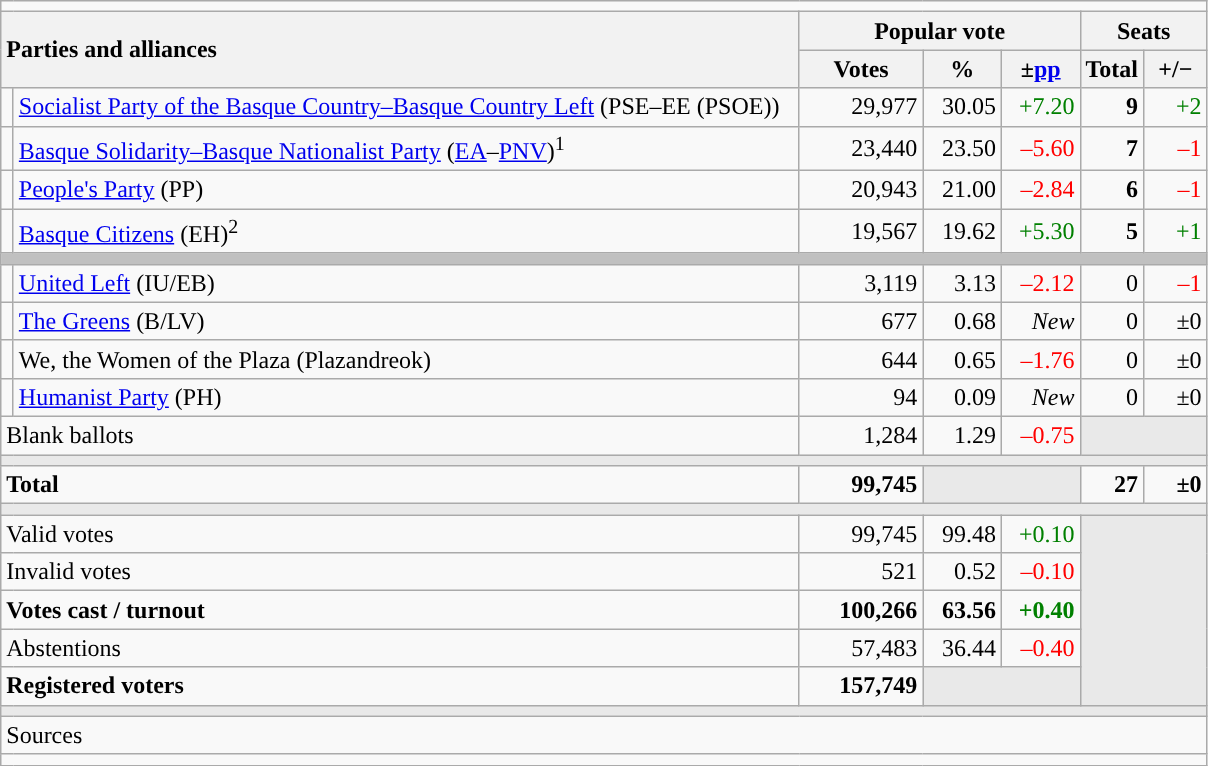<table class="wikitable" style="text-align:right;">
<tr>
<td colspan="7"></td>
</tr>
<tr>
<th style="text-align:left;" rowspan="2" colspan="2" width="525">Parties and alliances</th>
<th colspan="3">Popular vote</th>
<th colspan="2">Seats</th>
</tr>
<tr>
<th width="75">Votes</th>
<th width="45">%</th>
<th width="45">±<a href='#'>pp</a></th>
<th width="35">Total</th>
<th width="35">+/−</th>
</tr>
<tr>
<td width="1" style="color:inherit;background:"></td>
<td align="left"><a href='#'>Socialist Party of the Basque Country–Basque Country Left</a> (PSE–EE (PSOE))</td>
<td>29,977</td>
<td>30.05</td>
<td style="color:green;">+7.20</td>
<td><strong>9</strong></td>
<td style="color:green;">+2</td>
</tr>
<tr>
<td style="color:inherit;background:"></td>
<td align="left"><a href='#'>Basque Solidarity–Basque Nationalist Party</a> (<a href='#'>EA</a>–<a href='#'>PNV</a>)<sup>1</sup></td>
<td>23,440</td>
<td>23.50</td>
<td style="color:red;">–5.60</td>
<td><strong>7</strong></td>
<td style="color:red;">–1</td>
</tr>
<tr>
<td style="color:inherit;background:"></td>
<td align="left"><a href='#'>People's Party</a> (PP)</td>
<td>20,943</td>
<td>21.00</td>
<td style="color:red;">–2.84</td>
<td><strong>6</strong></td>
<td style="color:red;">–1</td>
</tr>
<tr>
<td style="color:inherit;background:"></td>
<td align="left"><a href='#'>Basque Citizens</a> (EH)<sup>2</sup></td>
<td>19,567</td>
<td>19.62</td>
<td style="color:green;">+5.30</td>
<td><strong>5</strong></td>
<td style="color:green;">+1</td>
</tr>
<tr>
<td colspan="7" style="color:inherit;background:#C0C0C0"></td>
</tr>
<tr>
<td style="color:inherit;background:"></td>
<td align="left"><a href='#'>United Left</a> (IU/EB)</td>
<td>3,119</td>
<td>3.13</td>
<td style="color:red;">–2.12</td>
<td>0</td>
<td style="color:red;">–1</td>
</tr>
<tr>
<td style="color:inherit;background:"></td>
<td align="left"><a href='#'>The Greens</a> (B/LV)</td>
<td>677</td>
<td>0.68</td>
<td><em>New</em></td>
<td>0</td>
<td>±0</td>
</tr>
<tr>
<td style="color:inherit;background:"></td>
<td align="left">We, the Women of the Plaza (Plazandreok)</td>
<td>644</td>
<td>0.65</td>
<td style="color:red;">–1.76</td>
<td>0</td>
<td>±0</td>
</tr>
<tr>
<td style="color:inherit;background:"></td>
<td align="left"><a href='#'>Humanist Party</a> (PH)</td>
<td>94</td>
<td>0.09</td>
<td><em>New</em></td>
<td>0</td>
<td>±0</td>
</tr>
<tr>
<td align="left" colspan="2">Blank ballots</td>
<td>1,284</td>
<td>1.29</td>
<td style="color:red;">–0.75</td>
<td style="color:inherit;background:#E9E9E9" colspan="2"></td>
</tr>
<tr>
<td colspan="7" style="color:inherit;background:#E9E9E9"></td>
</tr>
<tr style="font-weight:bold;">
<td align="left" colspan="2">Total</td>
<td>99,745</td>
<td bgcolor="#E9E9E9" colspan="2"></td>
<td>27</td>
<td>±0</td>
</tr>
<tr>
<td colspan="7" style="color:inherit;background:#E9E9E9"></td>
</tr>
<tr>
<td align="left" colspan="2">Valid votes</td>
<td>99,745</td>
<td>99.48</td>
<td style="color:green;">+0.10</td>
<td bgcolor="#E9E9E9" colspan="2" rowspan="5"></td>
</tr>
<tr>
<td align="left" colspan="2">Invalid votes</td>
<td>521</td>
<td>0.52</td>
<td style="color:red;">–0.10</td>
</tr>
<tr style="font-weight:bold;">
<td align="left" colspan="2">Votes cast / turnout</td>
<td>100,266</td>
<td>63.56</td>
<td style="color:green;">+0.40</td>
</tr>
<tr>
<td align="left" colspan="2">Abstentions</td>
<td>57,483</td>
<td>36.44</td>
<td style="color:red;">–0.40</td>
</tr>
<tr style="font-weight:bold;">
<td align="left" colspan="2">Registered voters</td>
<td>157,749</td>
<td bgcolor="#E9E9E9" colspan="2"></td>
</tr>
<tr>
<td colspan="7" style="color:inherit;background:#E9E9E9"></td>
</tr>
<tr>
<td align="left" colspan="7">Sources</td>
</tr>
<tr>
<td colspan="7" style="text-align:left; max-width:790px;"></td>
</tr>
</table>
